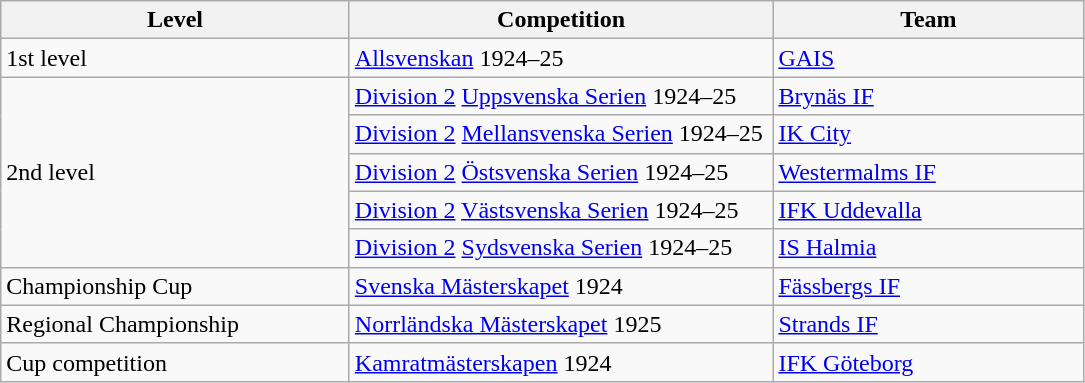<table class="wikitable" style="text-align: left;">
<tr>
<th style="width: 225px;">Level</th>
<th style="width: 275px;">Competition</th>
<th style="width: 200px;">Team</th>
</tr>
<tr>
<td>1st level</td>
<td><a href='#'>Allsvenskan</a> 1924–25</td>
<td><a href='#'>GAIS</a></td>
</tr>
<tr>
<td rowspan=5>2nd level</td>
<td><a href='#'>Division 2</a> <a href='#'>Uppsvenska Serien</a> 1924–25</td>
<td><a href='#'>Brynäs IF</a></td>
</tr>
<tr>
<td><a href='#'>Division 2</a> <a href='#'>Mellansvenska Serien</a> 1924–25</td>
<td><a href='#'>IK City</a></td>
</tr>
<tr>
<td><a href='#'>Division 2</a> <a href='#'>Östsvenska Serien</a> 1924–25</td>
<td><a href='#'>Westermalms IF</a></td>
</tr>
<tr>
<td><a href='#'>Division 2</a> <a href='#'>Västsvenska Serien</a> 1924–25</td>
<td><a href='#'>IFK Uddevalla</a></td>
</tr>
<tr>
<td><a href='#'>Division 2</a> <a href='#'>Sydsvenska Serien</a> 1924–25</td>
<td><a href='#'>IS Halmia</a></td>
</tr>
<tr>
<td>Championship Cup</td>
<td><a href='#'>Svenska Mästerskapet</a> 1924</td>
<td><a href='#'>Fässbergs IF</a></td>
</tr>
<tr>
<td>Regional Championship</td>
<td><a href='#'>Norrländska Mästerskapet</a> 1925</td>
<td><a href='#'>Strands IF</a></td>
</tr>
<tr>
<td>Cup competition</td>
<td><a href='#'>Kamratmästerskapen</a> 1924</td>
<td><a href='#'>IFK Göteborg</a></td>
</tr>
</table>
